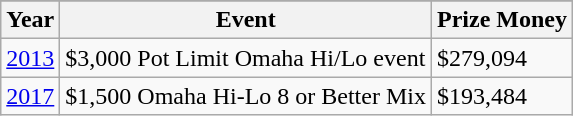<table class="wikitable">
<tr>
</tr>
<tr>
<th>Year</th>
<th>Event</th>
<th>Prize Money</th>
</tr>
<tr>
<td><a href='#'>2013</a></td>
<td>$3,000 Pot Limit Omaha Hi/Lo event</td>
<td>$279,094</td>
</tr>
<tr>
<td><a href='#'>2017</a></td>
<td>$1,500 Omaha Hi-Lo 8 or Better Mix</td>
<td>$193,484</td>
</tr>
</table>
